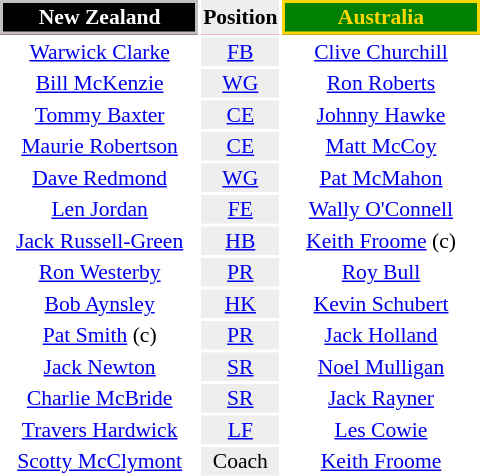<table align=right style="font-size:90%; margin-left:1em">
<tr bgcolor=#FF0033>
<th align="centre" width="126" style="border: 2px solid silver; background: Black; color: white">New Zealand</th>
<th align="center" style="background: #eeeeee; color: black">Position</th>
<th align="centre" width="126" style="border: 2px solid gold; background: green; color: gold">Australia</th>
</tr>
<tr>
<td align="center"><a href='#'>Warwick Clarke</a></td>
<td align="center" style="background: #eeeeee"><a href='#'>FB</a></td>
<td align="center"><a href='#'>Clive Churchill</a></td>
</tr>
<tr>
<td align="center"><a href='#'>Bill McKenzie</a></td>
<td align="center" style="background: #eeeeee"><a href='#'>WG</a></td>
<td align="center"><a href='#'>Ron Roberts</a></td>
</tr>
<tr>
<td align="center"><a href='#'>Tommy Baxter</a></td>
<td align="center" style="background: #eeeeee"><a href='#'>CE</a></td>
<td align="center"><a href='#'>Johnny Hawke</a></td>
</tr>
<tr>
<td align="center"><a href='#'>Maurie Robertson</a></td>
<td align="center" style="background: #eeeeee"><a href='#'>CE</a></td>
<td align="center"><a href='#'>Matt McCoy</a></td>
</tr>
<tr>
<td align="center"><a href='#'>Dave Redmond</a></td>
<td align="center" style="background: #eeeeee"><a href='#'>WG</a></td>
<td align="center"><a href='#'>Pat McMahon</a></td>
</tr>
<tr>
<td align="center"><a href='#'>Len Jordan</a></td>
<td align="center" style="background: #eeeeee"><a href='#'>FE</a></td>
<td align="center"><a href='#'>Wally O'Connell</a></td>
</tr>
<tr>
<td align="center"><a href='#'>Jack Russell-Green</a></td>
<td align="center" style="background: #eeeeee"><a href='#'>HB</a></td>
<td align="center"><a href='#'>Keith Froome</a> (c)</td>
</tr>
<tr>
<td align="center"><a href='#'>Ron Westerby</a></td>
<td align="center" style="background: #eeeeee"><a href='#'>PR</a></td>
<td align="center"><a href='#'>Roy Bull</a></td>
</tr>
<tr>
<td align="center"><a href='#'>Bob Aynsley</a></td>
<td align="center" style="background: #eeeeee"><a href='#'>HK</a></td>
<td align="center"><a href='#'>Kevin Schubert</a></td>
</tr>
<tr>
<td align="center"><a href='#'>Pat Smith</a> (c)</td>
<td align="center" style="background: #eeeeee"><a href='#'>PR</a></td>
<td align="center"><a href='#'>Jack Holland</a></td>
</tr>
<tr>
<td align="center"><a href='#'>Jack Newton</a></td>
<td align="center" style="background: #eeeeee"><a href='#'>SR</a></td>
<td align="center"><a href='#'>Noel Mulligan</a></td>
</tr>
<tr>
<td align="center"><a href='#'>Charlie McBride</a></td>
<td align="center" style="background: #eeeeee"><a href='#'>SR</a></td>
<td align="center"><a href='#'>Jack Rayner</a></td>
</tr>
<tr>
<td align="center"><a href='#'>Travers Hardwick</a></td>
<td align="center" style="background: #eeeeee"><a href='#'>LF</a></td>
<td align="center"><a href='#'>Les Cowie</a></td>
</tr>
<tr>
<td align="center"><a href='#'>Scotty McClymont</a></td>
<td align="center" style="background: #eeeeee">Coach</td>
<td align="center"><a href='#'>Keith Froome</a></td>
</tr>
</table>
